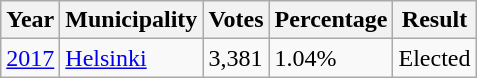<table class="wikitable">
<tr>
<th>Year</th>
<th>Municipality</th>
<th>Votes</th>
<th>Percentage</th>
<th>Result</th>
</tr>
<tr>
<td><a href='#'>2017</a></td>
<td><a href='#'>Helsinki</a></td>
<td>3,381</td>
<td>1.04%</td>
<td>Elected</td>
</tr>
</table>
